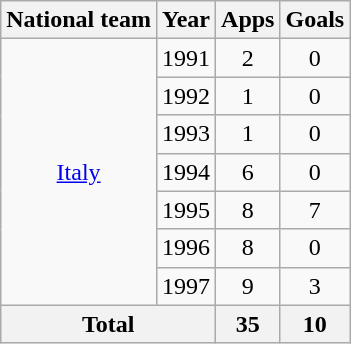<table class="wikitable" style="text-align:center">
<tr>
<th>National team</th>
<th>Year</th>
<th>Apps</th>
<th>Goals</th>
</tr>
<tr>
<td rowspan="7"><a href='#'>Italy</a></td>
<td>1991</td>
<td>2</td>
<td>0</td>
</tr>
<tr>
<td>1992</td>
<td>1</td>
<td>0</td>
</tr>
<tr>
<td>1993</td>
<td>1</td>
<td>0</td>
</tr>
<tr>
<td>1994</td>
<td>6</td>
<td>0</td>
</tr>
<tr>
<td>1995</td>
<td>8</td>
<td>7</td>
</tr>
<tr>
<td>1996</td>
<td>8</td>
<td>0</td>
</tr>
<tr>
<td>1997</td>
<td>9</td>
<td>3</td>
</tr>
<tr>
<th colspan="2">Total</th>
<th>35</th>
<th>10</th>
</tr>
</table>
